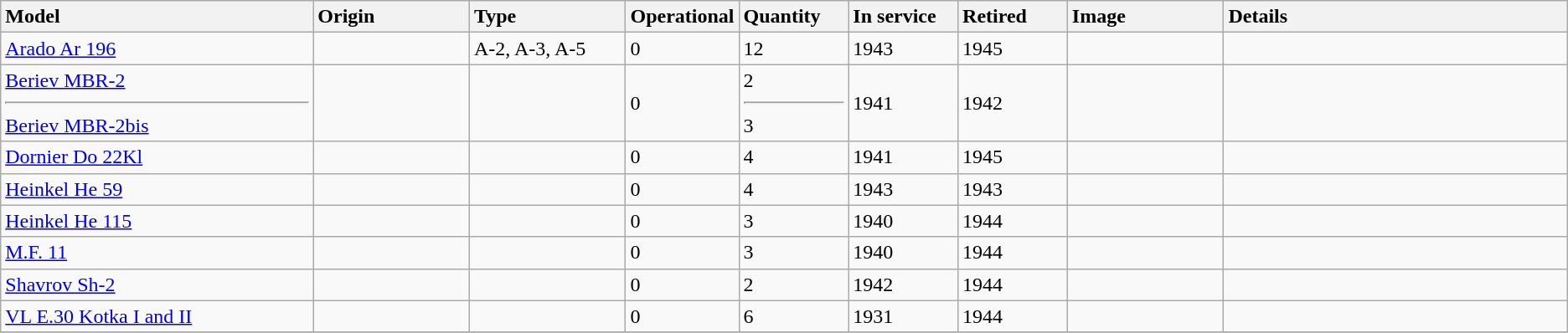<table class="wikitable sortable">
<tr>
<th style="text-align: left; width:20%;">Model</th>
<th style="text-align: left; width:10%;">Origin</th>
<th style="text-align: left; width:10%;">Type</th>
<th style="text-align: left; width:7%;">Operational</th>
<th style="text-align: left; width:7%;">Quantity</th>
<th style="text-align: left; width:7%;">In service</th>
<th style="text-align: left; width:7%;">Retired</th>
<th style="text-align: left; width:10%;">Image</th>
<th style="text-align: left; width:35%;">Details</th>
</tr>
<tr>
<td><a href='#'>Arado Ar 196</a></td>
<td></td>
<td>A-2, A-3, A-5</td>
<td>0</td>
<td>12</td>
<td>1943</td>
<td>1945</td>
<td></td>
<td></td>
</tr>
<tr>
<td><a href='#'>Beriev MBR-2</a><hr><a href='#'>Beriev MBR-2bis</a></td>
<td></td>
<td></td>
<td>0</td>
<td>2<hr>3</td>
<td>1941</td>
<td>1942</td>
<td></td>
<td></td>
</tr>
<tr>
<td><a href='#'>Dornier Do 22Kl</a></td>
<td></td>
<td></td>
<td>0</td>
<td>4</td>
<td>1941</td>
<td>1945</td>
<td></td>
<td></td>
</tr>
<tr>
<td><a href='#'>Heinkel He 59</a></td>
<td></td>
<td></td>
<td>0</td>
<td>4</td>
<td>1943</td>
<td>1943</td>
<td></td>
<td></td>
</tr>
<tr>
<td><a href='#'>Heinkel He 115</a></td>
<td></td>
<td></td>
<td>0</td>
<td>3</td>
<td>1940</td>
<td>1944</td>
<td></td>
<td></td>
</tr>
<tr>
<td><a href='#'>M.F. 11</a></td>
<td></td>
<td></td>
<td>0</td>
<td>3</td>
<td>1940</td>
<td>1944</td>
<td></td>
<td></td>
</tr>
<tr>
<td><a href='#'>Shavrov Sh-2</a></td>
<td></td>
<td></td>
<td>0</td>
<td>2</td>
<td>1942</td>
<td>1944</td>
<td></td>
<td></td>
</tr>
<tr>
<td><a href='#'>VL E.30 Kotka I and II</a></td>
<td></td>
<td></td>
<td>0</td>
<td>6</td>
<td>1931</td>
<td>1944</td>
<td></td>
<td></td>
</tr>
<tr>
</tr>
</table>
